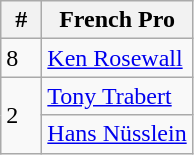<table class=wikitable style="display:inline-table;">
<tr>
<th width=20>#</th>
<th>French Pro</th>
</tr>
<tr>
<td>8</td>
<td> <a href='#'>Ken Rosewall</a></td>
</tr>
<tr>
<td rowspan="2">2</td>
<td> <a href='#'>Tony Trabert</a></td>
</tr>
<tr>
<td> <a href='#'>Hans Nüsslein</a></td>
</tr>
</table>
